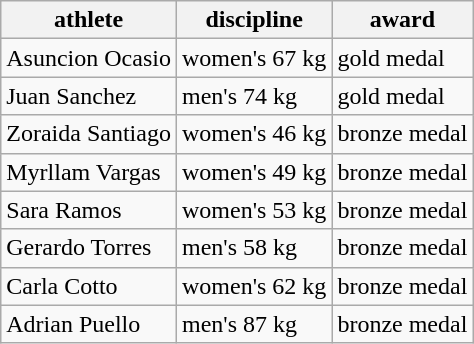<table class="wikitable">
<tr>
<th>athlete</th>
<th>discipline</th>
<th>award</th>
</tr>
<tr>
<td>Asuncion Ocasio</td>
<td>women's 67 kg</td>
<td>gold medal</td>
</tr>
<tr>
<td>Juan Sanchez</td>
<td>men's 74 kg</td>
<td>gold medal</td>
</tr>
<tr>
<td>Zoraida Santiago</td>
<td>women's 46 kg</td>
<td>bronze medal</td>
</tr>
<tr>
<td>Myrllam Vargas</td>
<td>women's 49 kg</td>
<td>bronze medal</td>
</tr>
<tr>
<td>Sara Ramos</td>
<td>women's 53 kg</td>
<td>bronze medal</td>
</tr>
<tr>
<td>Gerardo Torres</td>
<td>men's 58 kg</td>
<td>bronze medal</td>
</tr>
<tr>
<td>Carla Cotto</td>
<td>women's 62 kg</td>
<td>bronze medal</td>
</tr>
<tr>
<td>Adrian Puello</td>
<td>men's 87 kg</td>
<td>bronze medal</td>
</tr>
</table>
